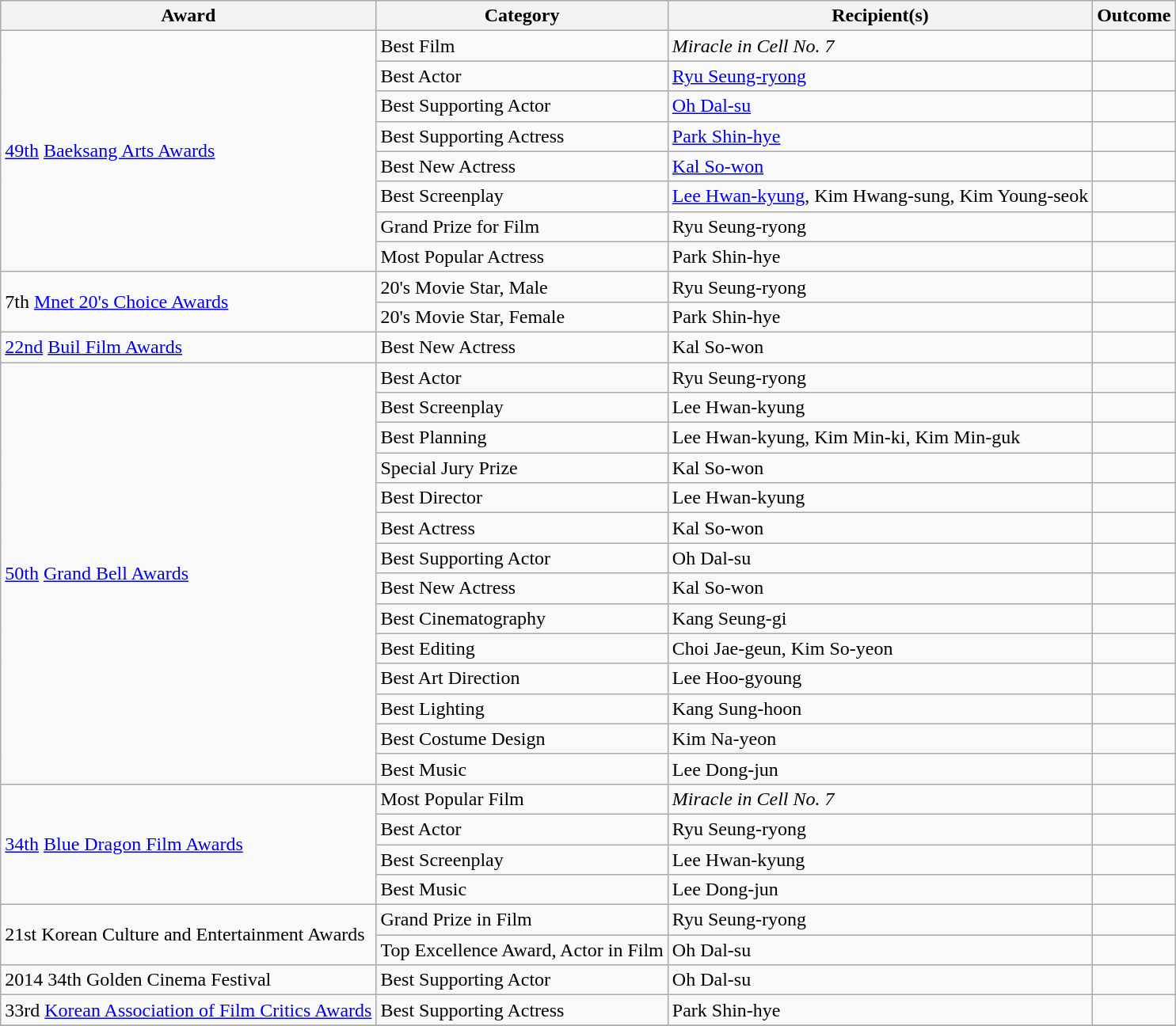<table class="wikitable sortable plainrowheaders">
<tr style="text-align:center;">
<th>Award</th>
<th>Category</th>
<th>Recipient(s)</th>
<th>Outcome</th>
</tr>
<tr>
<td rowspan=8><a href='#'>49th</a> <a href='#'>Baeksang Arts Awards</a></td>
<td>Best Film</td>
<td><em>Miracle in Cell No. 7 </em></td>
<td></td>
</tr>
<tr>
<td>Best Actor</td>
<td><a href='#'>Ryu Seung-ryong</a></td>
<td></td>
</tr>
<tr>
<td>Best Supporting Actor</td>
<td><a href='#'>Oh Dal-su</a></td>
<td></td>
</tr>
<tr>
<td>Best Supporting Actress</td>
<td><a href='#'>Park Shin-hye</a></td>
<td></td>
</tr>
<tr>
<td>Best New Actress</td>
<td><a href='#'>Kal So-won</a></td>
<td></td>
</tr>
<tr>
<td>Best Screenplay</td>
<td><a href='#'>Lee Hwan-kyung</a>, Kim Hwang-sung, Kim Young-seok</td>
<td></td>
</tr>
<tr>
<td>Grand Prize for Film</td>
<td>Ryu Seung-ryong</td>
<td></td>
</tr>
<tr>
<td>Most Popular Actress</td>
<td>Park Shin-hye</td>
<td></td>
</tr>
<tr>
<td rowspan=2>7th <a href='#'>Mnet 20's Choice Awards</a></td>
<td>20's Movie Star, Male</td>
<td>Ryu Seung-ryong</td>
<td></td>
</tr>
<tr>
<td>20's Movie Star, Female</td>
<td>Park Shin-hye</td>
<td></td>
</tr>
<tr>
<td><a href='#'>22nd</a> <a href='#'>Buil Film Awards</a></td>
<td>Best New Actress</td>
<td>Kal So-won</td>
<td></td>
</tr>
<tr>
<td rowspan=14><a href='#'>50th</a> <a href='#'>Grand Bell Awards</a></td>
<td>Best Actor</td>
<td>Ryu Seung-ryong</td>
<td></td>
</tr>
<tr>
<td>Best Screenplay</td>
<td>Lee Hwan-kyung</td>
<td></td>
</tr>
<tr>
<td>Best Planning</td>
<td>Lee Hwan-kyung, Kim Min-ki, Kim Min-guk</td>
<td></td>
</tr>
<tr>
<td>Special Jury Prize</td>
<td>Kal So-won</td>
<td></td>
</tr>
<tr>
<td>Best Director</td>
<td>Lee Hwan-kyung</td>
<td></td>
</tr>
<tr>
<td>Best Actress</td>
<td>Kal So-won</td>
<td></td>
</tr>
<tr>
<td>Best Supporting Actor</td>
<td>Oh Dal-su</td>
<td></td>
</tr>
<tr>
<td>Best New Actress</td>
<td>Kal So-won</td>
<td></td>
</tr>
<tr>
<td>Best Cinematography</td>
<td>Kang Seung-gi</td>
<td></td>
</tr>
<tr>
<td>Best Editing</td>
<td>Choi Jae-geun, Kim So-yeon</td>
<td></td>
</tr>
<tr>
<td>Best Art Direction</td>
<td>Lee Hoo-gyoung</td>
<td></td>
</tr>
<tr>
<td>Best Lighting</td>
<td>Kang Sung-hoon</td>
<td></td>
</tr>
<tr>
<td>Best Costume Design</td>
<td>Kim Na-yeon</td>
<td></td>
</tr>
<tr>
<td>Best Music</td>
<td>Lee Dong-jun</td>
<td></td>
</tr>
<tr>
<td rowspan=4><a href='#'>34th</a> <a href='#'>Blue Dragon Film Awards</a></td>
<td>Most Popular Film</td>
<td><em>Miracle in Cell No. 7</em></td>
<td></td>
</tr>
<tr>
<td>Best Actor</td>
<td>Ryu Seung-ryong</td>
<td></td>
</tr>
<tr>
<td>Best Screenplay</td>
<td>Lee Hwan-kyung</td>
<td></td>
</tr>
<tr>
<td>Best Music</td>
<td>Lee Dong-jun</td>
<td></td>
</tr>
<tr>
<td rowspan=2>21st Korean Culture and Entertainment Awards</td>
<td>Grand Prize in Film</td>
<td>Ryu Seung-ryong</td>
<td></td>
</tr>
<tr>
<td>Top Excellence Award, Actor in Film</td>
<td>Oh Dal-su</td>
<td></td>
</tr>
<tr>
<td>2014 34th Golden Cinema Festival</td>
<td>Best Supporting Actor</td>
<td>Oh Dal-su</td>
<td></td>
</tr>
<tr>
<td>33rd <a href='#'>Korean Association of Film Critics Awards</a></td>
<td>Best Supporting Actress</td>
<td>Park Shin-hye</td>
<td></td>
</tr>
<tr>
</tr>
</table>
